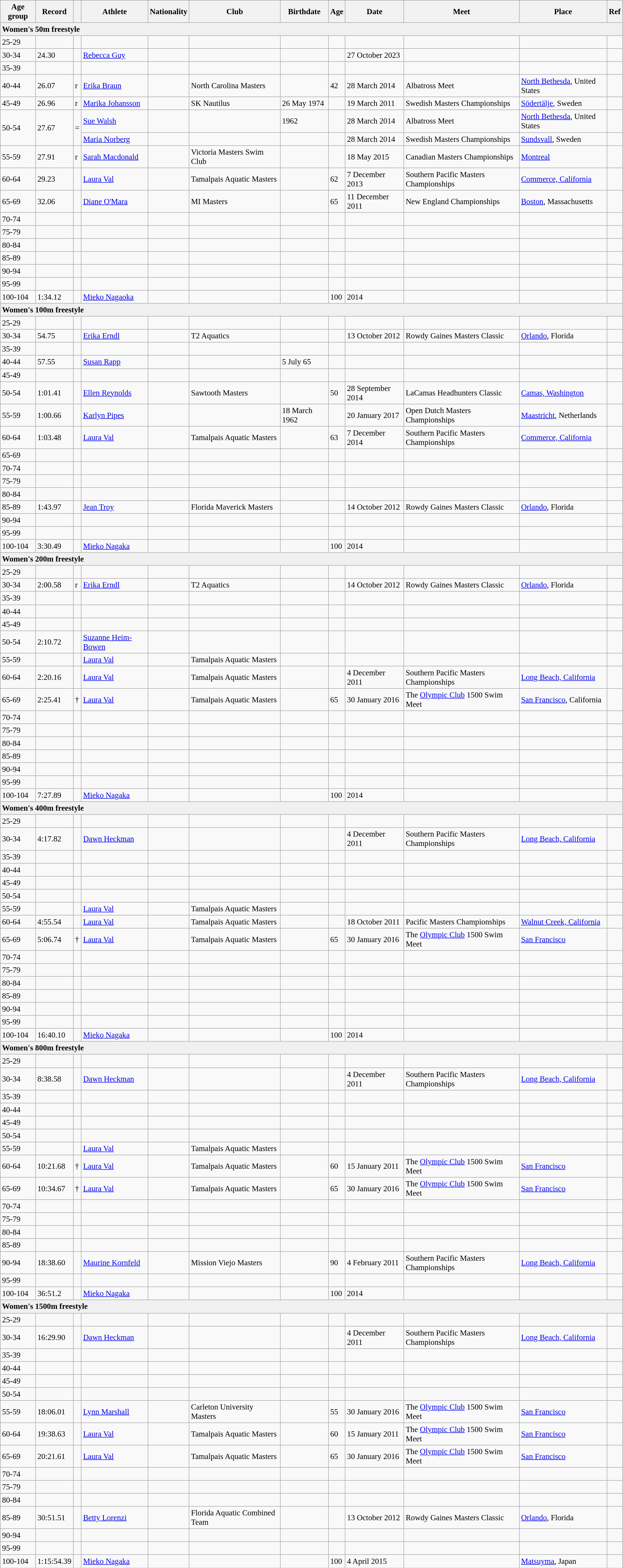<table class="wikitable" style="font-size:95%; width: 95%;">
<tr>
<th>Age group</th>
<th>Record</th>
<th></th>
<th>Athlete</th>
<th>Nationality</th>
<th>Club</th>
<th>Birthdate</th>
<th>Age</th>
<th>Date</th>
<th>Meet</th>
<th>Place</th>
<th>Ref</th>
</tr>
<tr style="background:#f0f0f0;">
<td colspan=12><strong>Women's 50m freestyle</strong></td>
</tr>
<tr>
<td>25-29</td>
<td></td>
<td></td>
<td></td>
<td></td>
<td></td>
<td></td>
<td></td>
<td></td>
<td></td>
<td></td>
<td></td>
</tr>
<tr>
<td>30-34</td>
<td>24.30</td>
<td></td>
<td><a href='#'>Rebecca Guy</a></td>
<td></td>
<td></td>
<td></td>
<td></td>
<td>27 October 2023</td>
<td></td>
<td></td>
<td></td>
</tr>
<tr>
<td>35-39</td>
<td></td>
<td></td>
<td></td>
<td></td>
<td></td>
<td></td>
<td></td>
<td></td>
<td></td>
<td></td>
<td></td>
</tr>
<tr>
<td>40-44</td>
<td>26.07</td>
<td>r</td>
<td><a href='#'>Erika Braun</a></td>
<td></td>
<td>North Carolina Masters</td>
<td></td>
<td>42</td>
<td>28 March 2014</td>
<td>Albatross Meet</td>
<td><a href='#'>North Bethesda</a>, United States</td>
<td></td>
</tr>
<tr>
<td>45-49</td>
<td>26.96</td>
<td>r</td>
<td><a href='#'>Marika Johansson</a></td>
<td></td>
<td>SK Nautilus</td>
<td>26 May 1974</td>
<td></td>
<td>19 March 2011</td>
<td>Swedish Masters Championships</td>
<td><a href='#'>Södertälje</a>, Sweden</td>
<td></td>
</tr>
<tr>
<td rowspan=2>50-54</td>
<td rowspan=2>27.67</td>
<td rowspan=2>=</td>
<td><a href='#'>Sue Walsh</a></td>
<td></td>
<td></td>
<td>1962</td>
<td></td>
<td>28 March 2014</td>
<td>Albatross Meet</td>
<td><a href='#'>North Bethesda</a>, United States</td>
<td></td>
</tr>
<tr>
<td><a href='#'>Maria Norberg</a></td>
<td></td>
<td></td>
<td></td>
<td></td>
<td>28 March 2014</td>
<td>Swedish Masters Championships</td>
<td><a href='#'>Sundsvall</a>, Sweden</td>
<td></td>
</tr>
<tr>
<td>55-59</td>
<td>27.91</td>
<td>r</td>
<td><a href='#'>Sarah Macdonald</a></td>
<td></td>
<td>Victoria Masters Swim Club</td>
<td></td>
<td></td>
<td>18 May 2015</td>
<td>Canadian Masters Championships</td>
<td><a href='#'>Montreal</a></td>
<td></td>
</tr>
<tr>
<td>60-64</td>
<td>29.23</td>
<td></td>
<td><a href='#'>Laura Val</a></td>
<td></td>
<td>Tamalpais Aquatic Masters</td>
<td></td>
<td>62</td>
<td>7 December 2013</td>
<td>Southern Pacific Masters Championships</td>
<td><a href='#'>Commerce, California</a></td>
<td></td>
</tr>
<tr>
<td>65-69</td>
<td>32.06</td>
<td></td>
<td><a href='#'>Diane O'Mara</a></td>
<td></td>
<td>MI Masters</td>
<td></td>
<td>65</td>
<td>11 December 2011</td>
<td>New England Championships</td>
<td><a href='#'>Boston</a>, Massachusetts</td>
<td></td>
</tr>
<tr>
<td>70-74</td>
<td></td>
<td></td>
<td></td>
<td></td>
<td></td>
<td></td>
<td></td>
<td></td>
<td></td>
<td></td>
<td></td>
</tr>
<tr>
<td>75-79</td>
<td></td>
<td></td>
<td></td>
<td></td>
<td></td>
<td></td>
<td></td>
<td></td>
<td></td>
<td></td>
<td></td>
</tr>
<tr>
<td>80-84</td>
<td></td>
<td></td>
<td></td>
<td></td>
<td></td>
<td></td>
<td></td>
<td></td>
<td></td>
<td></td>
<td></td>
</tr>
<tr>
<td>85-89</td>
<td></td>
<td></td>
<td></td>
<td></td>
<td></td>
<td></td>
<td></td>
<td></td>
<td></td>
<td></td>
<td></td>
</tr>
<tr>
<td>90-94</td>
<td></td>
<td></td>
<td></td>
<td></td>
<td></td>
<td></td>
<td></td>
<td></td>
<td></td>
<td></td>
<td></td>
</tr>
<tr>
<td>95-99</td>
<td></td>
<td></td>
<td></td>
<td></td>
<td></td>
<td></td>
<td></td>
<td></td>
<td></td>
<td></td>
<td></td>
</tr>
<tr>
<td>100-104</td>
<td>1:34.12</td>
<td></td>
<td><a href='#'>Mieko Nagaoka</a></td>
<td></td>
<td></td>
<td></td>
<td>100</td>
<td>2014</td>
<td></td>
<td></td>
<td></td>
</tr>
<tr style="background:#f0f0f0;">
<td colspan=12><strong>Women's 100m freestyle</strong></td>
</tr>
<tr>
<td>25-29</td>
<td></td>
<td></td>
<td></td>
<td></td>
<td></td>
<td></td>
<td></td>
<td></td>
<td></td>
<td></td>
<td></td>
</tr>
<tr>
<td>30-34</td>
<td>54.75</td>
<td></td>
<td><a href='#'>Erika Erndl</a></td>
<td></td>
<td>T2 Aquatics</td>
<td></td>
<td></td>
<td>13 October 2012</td>
<td>Rowdy Gaines Masters Classic</td>
<td><a href='#'>Orlando</a>, Florida</td>
<td></td>
</tr>
<tr>
<td>35-39</td>
<td></td>
<td></td>
<td></td>
<td></td>
<td></td>
<td></td>
<td></td>
<td></td>
<td></td>
<td></td>
<td></td>
</tr>
<tr>
<td>40-44</td>
<td>57.55</td>
<td></td>
<td><a href='#'>Susan Rapp</a></td>
<td></td>
<td></td>
<td>5 July 65</td>
<td></td>
<td></td>
<td></td>
<td></td>
<td></td>
</tr>
<tr>
<td>45-49</td>
<td></td>
<td></td>
<td></td>
<td></td>
<td></td>
<td></td>
<td></td>
<td></td>
<td></td>
<td></td>
<td></td>
</tr>
<tr>
<td>50-54</td>
<td>1:01.41</td>
<td></td>
<td><a href='#'>Ellen Reynolds</a></td>
<td></td>
<td>Sawtooth Masters</td>
<td></td>
<td>50</td>
<td>28 September 2014</td>
<td>LaCamas Headhunters Classic</td>
<td><a href='#'>Camas, Washington</a></td>
<td></td>
</tr>
<tr>
<td>55-59</td>
<td>1:00.66</td>
<td></td>
<td><a href='#'>Karlyn Pipes</a></td>
<td></td>
<td></td>
<td>18 March 1962</td>
<td></td>
<td>20 January 2017</td>
<td>Open Dutch Masters Championships</td>
<td><a href='#'>Maastricht</a>, Netherlands</td>
<td></td>
</tr>
<tr>
<td>60-64</td>
<td>1:03.48</td>
<td></td>
<td><a href='#'>Laura Val</a></td>
<td></td>
<td>Tamalpais Aquatic Masters</td>
<td></td>
<td>63</td>
<td>7 December 2014</td>
<td>Southern Pacific Masters Championships</td>
<td><a href='#'>Commerce, California</a></td>
<td></td>
</tr>
<tr>
<td>65-69</td>
<td></td>
<td></td>
<td></td>
<td></td>
<td></td>
<td></td>
<td></td>
<td></td>
<td></td>
<td></td>
<td></td>
</tr>
<tr>
<td>70-74</td>
<td></td>
<td></td>
<td></td>
<td></td>
<td></td>
<td></td>
<td></td>
<td></td>
<td></td>
<td></td>
<td></td>
</tr>
<tr>
<td>75-79</td>
<td></td>
<td></td>
<td></td>
<td></td>
<td></td>
<td></td>
<td></td>
<td></td>
<td></td>
<td></td>
<td></td>
</tr>
<tr>
<td>80-84</td>
<td></td>
<td></td>
<td></td>
<td></td>
<td></td>
<td></td>
<td></td>
<td></td>
<td></td>
<td></td>
<td></td>
</tr>
<tr>
<td>85-89</td>
<td>1:43.97</td>
<td></td>
<td><a href='#'>Jean Troy</a></td>
<td></td>
<td>Florida Maverick Masters</td>
<td></td>
<td></td>
<td>14 October 2012</td>
<td>Rowdy Gaines Masters Classic</td>
<td><a href='#'>Orlando</a>, Florida</td>
<td></td>
</tr>
<tr>
<td>90-94</td>
<td></td>
<td></td>
<td></td>
<td></td>
<td></td>
<td></td>
<td></td>
<td></td>
<td></td>
<td></td>
<td></td>
</tr>
<tr>
<td>95-99</td>
<td></td>
<td></td>
<td></td>
<td></td>
<td></td>
<td></td>
<td></td>
<td></td>
<td></td>
<td></td>
<td></td>
</tr>
<tr>
<td>100-104</td>
<td>3:30.49</td>
<td></td>
<td><a href='#'>Mieko Nagaka</a></td>
<td></td>
<td></td>
<td></td>
<td>100</td>
<td>2014</td>
<td></td>
<td></td>
<td></td>
</tr>
<tr style="background:#f0f0f0;">
<td colspan=12><strong>Women's 200m freestyle</strong></td>
</tr>
<tr>
<td>25-29</td>
<td></td>
<td></td>
<td></td>
<td></td>
<td></td>
<td></td>
<td></td>
<td></td>
<td></td>
<td></td>
<td></td>
</tr>
<tr>
<td>30-34</td>
<td>2:00.58</td>
<td>r</td>
<td><a href='#'>Erika Erndl</a></td>
<td></td>
<td>T2 Aquatics</td>
<td></td>
<td></td>
<td>14 October 2012</td>
<td>Rowdy Gaines Masters Classic</td>
<td><a href='#'>Orlando</a>, Florida</td>
<td></td>
</tr>
<tr>
<td>35-39</td>
<td></td>
<td></td>
<td></td>
<td></td>
<td></td>
<td></td>
<td></td>
<td></td>
<td></td>
<td></td>
<td></td>
</tr>
<tr>
<td>40-44</td>
<td></td>
<td></td>
<td></td>
<td></td>
<td></td>
<td></td>
<td></td>
<td></td>
<td></td>
<td></td>
<td></td>
</tr>
<tr>
<td>45-49</td>
<td></td>
<td></td>
<td></td>
<td></td>
<td></td>
<td></td>
<td></td>
<td></td>
<td></td>
<td></td>
<td></td>
</tr>
<tr>
<td>50-54</td>
<td>2:10.72</td>
<td></td>
<td><a href='#'>Suzanne Heim-Bowen</a></td>
<td></td>
<td></td>
<td></td>
<td></td>
<td></td>
<td></td>
<td></td>
<td></td>
</tr>
<tr>
<td>55-59</td>
<td></td>
<td></td>
<td><a href='#'>Laura Val</a></td>
<td></td>
<td>Tamalpais Aquatic Masters</td>
<td></td>
<td></td>
<td></td>
<td></td>
<td></td>
<td></td>
</tr>
<tr>
<td>60-64</td>
<td>2:20.16</td>
<td></td>
<td><a href='#'>Laura Val</a></td>
<td></td>
<td>Tamalpais Aquatic Masters</td>
<td></td>
<td></td>
<td>4 December 2011</td>
<td>Southern Pacific Masters Championships</td>
<td><a href='#'>Long Beach, California</a></td>
<td></td>
</tr>
<tr>
<td>65-69</td>
<td>2:25.41</td>
<td>†</td>
<td><a href='#'>Laura Val</a></td>
<td></td>
<td>Tamalpais Aquatic Masters</td>
<td></td>
<td>65</td>
<td>30 January 2016</td>
<td>The <a href='#'>Olympic Club</a> 1500 Swim Meet</td>
<td><a href='#'>San Francisco</a>, California</td>
<td></td>
</tr>
<tr>
<td>70-74</td>
<td></td>
<td></td>
<td></td>
<td></td>
<td></td>
<td></td>
<td></td>
<td></td>
<td></td>
<td></td>
<td></td>
</tr>
<tr>
<td>75-79</td>
<td></td>
<td></td>
<td></td>
<td></td>
<td></td>
<td></td>
<td></td>
<td></td>
<td></td>
<td></td>
<td></td>
</tr>
<tr>
<td>80-84</td>
<td></td>
<td></td>
<td></td>
<td></td>
<td></td>
<td></td>
<td></td>
<td></td>
<td></td>
<td></td>
<td></td>
</tr>
<tr>
<td>85-89</td>
<td></td>
<td></td>
<td></td>
<td></td>
<td></td>
<td></td>
<td></td>
<td></td>
<td></td>
<td></td>
<td></td>
</tr>
<tr>
<td>90-94</td>
<td></td>
<td></td>
<td></td>
<td></td>
<td></td>
<td></td>
<td></td>
<td></td>
<td></td>
<td></td>
<td></td>
</tr>
<tr>
<td>95-99</td>
<td></td>
<td></td>
<td></td>
<td></td>
<td></td>
<td></td>
<td></td>
<td></td>
<td></td>
<td></td>
<td></td>
</tr>
<tr>
<td>100-104</td>
<td>7:27.89</td>
<td></td>
<td><a href='#'>Mieko Nagaka</a></td>
<td></td>
<td></td>
<td></td>
<td>100</td>
<td>2014</td>
<td></td>
<td></td>
<td></td>
</tr>
<tr style="background:#f0f0f0;">
<td colspan=12><strong>Women's 400m freestyle</strong></td>
</tr>
<tr>
<td>25-29</td>
<td></td>
<td></td>
<td></td>
<td></td>
<td></td>
<td></td>
<td></td>
<td></td>
<td></td>
<td></td>
<td></td>
</tr>
<tr>
<td>30-34</td>
<td>4:17.82</td>
<td></td>
<td><a href='#'>Dawn Heckman</a></td>
<td></td>
<td></td>
<td></td>
<td></td>
<td>4 December 2011</td>
<td>Southern Pacific Masters Championships</td>
<td><a href='#'>Long Beach, California</a></td>
<td></td>
</tr>
<tr>
<td>35-39</td>
<td></td>
<td></td>
<td></td>
<td></td>
<td></td>
<td></td>
<td></td>
<td></td>
<td></td>
<td></td>
<td></td>
</tr>
<tr>
<td>40-44</td>
<td></td>
<td></td>
<td></td>
<td></td>
<td></td>
<td></td>
<td></td>
<td></td>
<td></td>
<td></td>
<td></td>
</tr>
<tr>
<td>45-49</td>
<td></td>
<td></td>
<td></td>
<td></td>
<td></td>
<td></td>
<td></td>
<td></td>
<td></td>
<td></td>
<td></td>
</tr>
<tr>
<td>50-54</td>
<td></td>
<td></td>
<td></td>
<td></td>
<td></td>
<td></td>
<td></td>
<td></td>
<td></td>
<td></td>
<td></td>
</tr>
<tr>
<td>55-59</td>
<td></td>
<td></td>
<td><a href='#'>Laura Val</a></td>
<td></td>
<td>Tamalpais Aquatic Masters</td>
<td></td>
<td></td>
<td></td>
<td></td>
<td></td>
<td></td>
</tr>
<tr>
<td>60-64</td>
<td>4:55.54</td>
<td></td>
<td><a href='#'>Laura Val</a></td>
<td></td>
<td>Tamalpais Aquatic Masters</td>
<td></td>
<td></td>
<td>18 October 2011</td>
<td>Pacific Masters Championships</td>
<td><a href='#'>Walnut Creek, California</a></td>
<td></td>
</tr>
<tr>
<td>65-69</td>
<td>5:06.74</td>
<td>†</td>
<td><a href='#'>Laura Val</a></td>
<td></td>
<td>Tamalpais Aquatic Masters</td>
<td></td>
<td>65</td>
<td>30 January 2016</td>
<td>The <a href='#'>Olympic Club</a> 1500 Swim Meet</td>
<td><a href='#'>San Francisco</a></td>
<td></td>
</tr>
<tr>
<td>70-74</td>
<td></td>
<td></td>
<td></td>
<td></td>
<td></td>
<td></td>
<td></td>
<td></td>
<td></td>
<td></td>
<td></td>
</tr>
<tr>
<td>75-79</td>
<td></td>
<td></td>
<td></td>
<td></td>
<td></td>
<td></td>
<td></td>
<td></td>
<td></td>
<td></td>
<td></td>
</tr>
<tr>
<td>80-84</td>
<td></td>
<td></td>
<td></td>
<td></td>
<td></td>
<td></td>
<td></td>
<td></td>
<td></td>
<td></td>
<td></td>
</tr>
<tr>
<td>85-89</td>
<td></td>
<td></td>
<td></td>
<td></td>
<td></td>
<td></td>
<td></td>
<td></td>
<td></td>
<td></td>
<td></td>
</tr>
<tr>
<td>90-94</td>
<td></td>
<td></td>
<td></td>
<td></td>
<td></td>
<td></td>
<td></td>
<td></td>
<td></td>
<td></td>
<td></td>
</tr>
<tr>
<td>95-99</td>
<td></td>
<td></td>
<td></td>
<td></td>
<td></td>
<td></td>
<td></td>
<td></td>
<td></td>
<td></td>
<td></td>
</tr>
<tr>
<td>100-104</td>
<td>16:40.10</td>
<td></td>
<td><a href='#'>Mieko Nagaka</a></td>
<td></td>
<td></td>
<td></td>
<td>100</td>
<td>2014</td>
<td></td>
<td></td>
<td></td>
</tr>
<tr style="background:#f0f0f0;">
<td colspan=12><strong>Women's 800m freestyle</strong></td>
</tr>
<tr>
<td>25-29</td>
<td></td>
<td></td>
<td></td>
<td></td>
<td></td>
<td></td>
<td></td>
<td></td>
<td></td>
<td></td>
<td></td>
</tr>
<tr>
<td>30-34</td>
<td>8:38.58</td>
<td></td>
<td><a href='#'>Dawn Heckman</a></td>
<td></td>
<td></td>
<td></td>
<td></td>
<td>4 December 2011</td>
<td>Southern Pacific Masters Championships</td>
<td><a href='#'>Long Beach, California</a></td>
<td></td>
</tr>
<tr>
<td>35-39</td>
<td></td>
<td></td>
<td></td>
<td></td>
<td></td>
<td></td>
<td></td>
<td></td>
<td></td>
<td></td>
<td></td>
</tr>
<tr>
<td>40-44</td>
<td></td>
<td></td>
<td></td>
<td></td>
<td></td>
<td></td>
<td></td>
<td></td>
<td></td>
<td></td>
<td></td>
</tr>
<tr>
<td>45-49</td>
<td></td>
<td></td>
<td></td>
<td></td>
<td></td>
<td></td>
<td></td>
<td></td>
<td></td>
<td></td>
<td></td>
</tr>
<tr>
<td>50-54</td>
<td></td>
<td></td>
<td></td>
<td></td>
<td></td>
<td></td>
<td></td>
<td></td>
<td></td>
<td></td>
<td></td>
</tr>
<tr>
<td>55-59</td>
<td></td>
<td></td>
<td><a href='#'>Laura Val</a></td>
<td></td>
<td>Tamalpais Aquatic Masters</td>
<td></td>
<td></td>
<td></td>
<td></td>
<td></td>
<td></td>
</tr>
<tr>
<td>60-64</td>
<td>10:21.68</td>
<td>†</td>
<td><a href='#'>Laura Val</a></td>
<td></td>
<td>Tamalpais Aquatic Masters</td>
<td></td>
<td>60</td>
<td>15 January 2011</td>
<td>The <a href='#'>Olympic Club</a> 1500 Swim Meet</td>
<td><a href='#'>San Francisco</a></td>
<td></td>
</tr>
<tr>
<td>65-69</td>
<td>10:34.67</td>
<td>†</td>
<td><a href='#'>Laura Val</a></td>
<td></td>
<td>Tamalpais Aquatic Masters</td>
<td></td>
<td>65</td>
<td>30 January 2016</td>
<td>The <a href='#'>Olympic Club</a> 1500 Swim Meet</td>
<td><a href='#'>San Francisco</a></td>
<td></td>
</tr>
<tr>
<td>70-74</td>
<td></td>
<td></td>
<td></td>
<td></td>
<td></td>
<td></td>
<td></td>
<td></td>
<td></td>
<td></td>
<td></td>
</tr>
<tr>
<td>75-79</td>
<td></td>
<td></td>
<td></td>
<td></td>
<td></td>
<td></td>
<td></td>
<td></td>
<td></td>
<td></td>
<td></td>
</tr>
<tr>
<td>80-84</td>
<td></td>
<td></td>
<td></td>
<td></td>
<td></td>
<td></td>
<td></td>
<td></td>
<td></td>
<td></td>
<td></td>
</tr>
<tr>
<td>85-89</td>
<td></td>
<td></td>
<td></td>
<td></td>
<td></td>
<td></td>
<td></td>
<td></td>
<td></td>
<td></td>
<td></td>
</tr>
<tr>
<td>90-94</td>
<td>18:38.60</td>
<td></td>
<td><a href='#'>Maurine Kornfeld</a></td>
<td></td>
<td>Mission Viejo Masters</td>
<td></td>
<td>90</td>
<td>4 February 2011</td>
<td>Southern Pacific Masters Championships</td>
<td><a href='#'>Long Beach, California</a></td>
<td></td>
</tr>
<tr>
<td>95-99</td>
<td></td>
<td></td>
<td></td>
<td></td>
<td></td>
<td></td>
<td></td>
<td></td>
<td></td>
<td></td>
<td></td>
</tr>
<tr>
<td>100-104</td>
<td>36:51.2</td>
<td></td>
<td><a href='#'>Mieko Nagaka</a></td>
<td></td>
<td></td>
<td></td>
<td>100</td>
<td>2014</td>
<td></td>
<td></td>
<td></td>
</tr>
<tr style="background:#f0f0f0;">
<td colspan=12><strong>Women's 1500m freestyle</strong></td>
</tr>
<tr>
<td>25-29</td>
<td></td>
<td></td>
<td></td>
<td></td>
<td></td>
<td></td>
<td></td>
<td></td>
<td></td>
<td></td>
<td></td>
</tr>
<tr>
<td>30-34</td>
<td>16:29.90</td>
<td></td>
<td><a href='#'>Dawn Heckman</a></td>
<td></td>
<td></td>
<td></td>
<td></td>
<td>4 December 2011</td>
<td>Southern Pacific Masters Championships</td>
<td><a href='#'>Long Beach, California</a></td>
<td></td>
</tr>
<tr>
<td>35-39</td>
<td></td>
<td></td>
<td></td>
<td></td>
<td></td>
<td></td>
<td></td>
<td></td>
<td></td>
<td></td>
<td></td>
</tr>
<tr>
<td>40-44</td>
<td></td>
<td></td>
<td></td>
<td></td>
<td></td>
<td></td>
<td></td>
<td></td>
<td></td>
<td></td>
<td></td>
</tr>
<tr>
<td>45-49</td>
<td></td>
<td></td>
<td></td>
<td></td>
<td></td>
<td></td>
<td></td>
<td></td>
<td></td>
<td></td>
<td></td>
</tr>
<tr>
<td>50-54</td>
<td></td>
<td></td>
<td></td>
<td></td>
<td></td>
<td></td>
<td></td>
<td></td>
<td></td>
<td></td>
<td></td>
</tr>
<tr>
<td>55-59</td>
<td>18:06.01</td>
<td></td>
<td><a href='#'>Lynn Marshall</a></td>
<td></td>
<td>Carleton University Masters</td>
<td></td>
<td>55</td>
<td>30 January 2016</td>
<td>The <a href='#'>Olympic Club</a> 1500 Swim Meet</td>
<td><a href='#'>San Francisco</a></td>
<td></td>
</tr>
<tr>
<td>60-64</td>
<td>19:38.63</td>
<td></td>
<td><a href='#'>Laura Val</a></td>
<td></td>
<td>Tamalpais Aquatic Masters</td>
<td></td>
<td>60</td>
<td>15 January 2011</td>
<td>The <a href='#'>Olympic Club</a> 1500 Swim Meet</td>
<td><a href='#'>San Francisco</a></td>
<td></td>
</tr>
<tr>
<td>65-69</td>
<td>20:21.61</td>
<td></td>
<td><a href='#'>Laura Val</a></td>
<td></td>
<td>Tamalpais Aquatic Masters</td>
<td></td>
<td>65</td>
<td>30 January 2016</td>
<td>The <a href='#'>Olympic Club</a> 1500 Swim Meet</td>
<td><a href='#'>San Francisco</a></td>
<td></td>
</tr>
<tr>
<td>70-74</td>
<td></td>
<td></td>
<td></td>
<td></td>
<td></td>
<td></td>
<td></td>
<td></td>
<td></td>
<td></td>
<td></td>
</tr>
<tr>
<td>75-79</td>
<td></td>
<td></td>
<td></td>
<td></td>
<td></td>
<td></td>
<td></td>
<td></td>
<td></td>
<td></td>
<td></td>
</tr>
<tr>
<td>80-84</td>
<td></td>
<td></td>
<td></td>
<td></td>
<td></td>
<td></td>
<td></td>
<td></td>
<td></td>
<td></td>
<td></td>
</tr>
<tr>
<td>85-89</td>
<td>30:51.51</td>
<td></td>
<td><a href='#'>Betty Lorenzi</a></td>
<td></td>
<td>Florida Aquatic Combined Team</td>
<td></td>
<td></td>
<td>13 October 2012</td>
<td>Rowdy Gaines Masters Classic</td>
<td><a href='#'>Orlando</a>, Florida</td>
<td></td>
</tr>
<tr>
<td>90-94</td>
<td></td>
<td></td>
<td></td>
<td></td>
<td></td>
<td></td>
<td></td>
<td></td>
<td></td>
<td></td>
<td></td>
</tr>
<tr>
<td>95-99</td>
<td></td>
<td></td>
<td></td>
<td></td>
<td></td>
<td></td>
<td></td>
<td></td>
<td></td>
<td></td>
<td></td>
</tr>
<tr>
<td>100-104</td>
<td>1:15:54.39</td>
<td></td>
<td><a href='#'>Mieko Nagaka</a></td>
<td></td>
<td></td>
<td></td>
<td>100</td>
<td>4 April 2015</td>
<td></td>
<td><a href='#'>Matsuyma</a>, Japan</td>
<td></td>
</tr>
</table>
